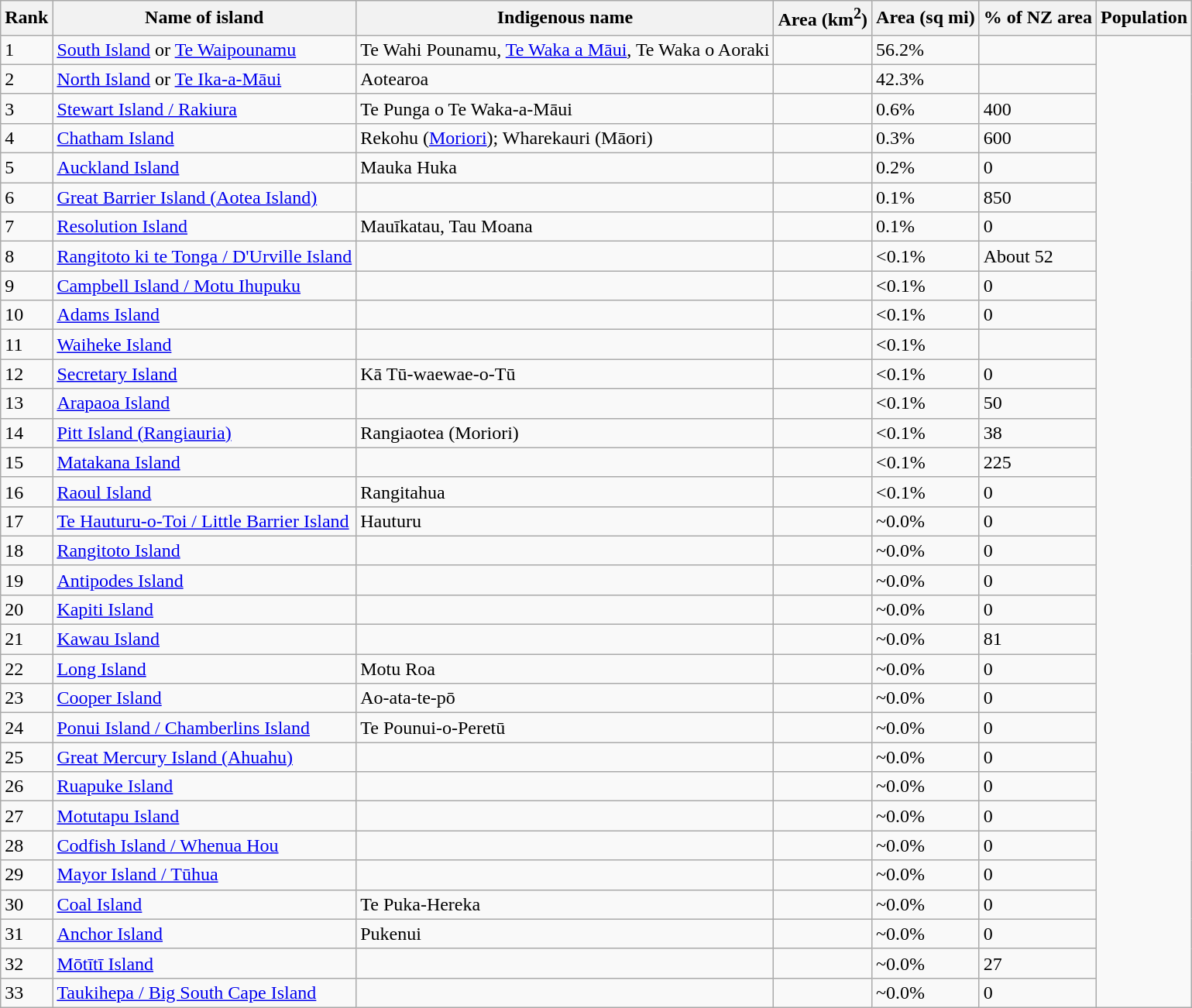<table class="wikitable sortable" style="border-collapse:collapse; border:1px solid #aaa">
<tr>
<th>Rank</th>
<th>Name of island </th>
<th>Indigenous name </th>
<th>Area (km<sup>2</sup>)</th>
<th>Area (sq mi)</th>
<th>% of NZ area</th>
<th>Population</th>
</tr>
<tr>
<td>1</td>
<td><a href='#'>South Island</a> or <a href='#'>Te Waipounamu</a> </td>
<td>Te Wahi Pounamu, <a href='#'>Te Waka a Māui</a>, Te Waka o Aoraki</td>
<td></td>
<td>56.2%</td>
<td></td>
</tr>
<tr>
<td>2</td>
<td><a href='#'>North Island</a> or <a href='#'>Te Ika-a-Māui</a> </td>
<td>Aotearoa</td>
<td></td>
<td>42.3%</td>
<td></td>
</tr>
<tr>
<td>3</td>
<td><a href='#'>Stewart Island / Rakiura</a></td>
<td>Te Punga o Te Waka-a-Māui</td>
<td></td>
<td>0.6%</td>
<td>400</td>
</tr>
<tr>
<td>4</td>
<td><a href='#'>Chatham Island</a></td>
<td>Rekohu (<a href='#'>Moriori</a>); Wharekauri (Māori)</td>
<td></td>
<td>0.3%</td>
<td>600</td>
</tr>
<tr>
<td>5</td>
<td><a href='#'>Auckland Island</a></td>
<td>Mauka Huka</td>
<td></td>
<td>0.2%</td>
<td>0</td>
</tr>
<tr>
<td>6</td>
<td><a href='#'>Great Barrier Island (Aotea Island)</a></td>
<td></td>
<td></td>
<td>0.1%</td>
<td>850</td>
</tr>
<tr>
<td>7</td>
<td><a href='#'>Resolution Island</a></td>
<td>Mauīkatau, Tau Moana</td>
<td></td>
<td>0.1%</td>
<td>0</td>
</tr>
<tr>
<td>8</td>
<td><a href='#'>Rangitoto ki te Tonga / D'Urville Island</a></td>
<td></td>
<td></td>
<td><0.1%</td>
<td data-sort-value="52">About 52</td>
</tr>
<tr>
<td>9</td>
<td><a href='#'>Campbell Island / Motu Ihupuku</a></td>
<td></td>
<td></td>
<td><0.1%</td>
<td>0</td>
</tr>
<tr>
<td>10</td>
<td><a href='#'>Adams Island</a></td>
<td></td>
<td></td>
<td><0.1%</td>
<td>0</td>
</tr>
<tr>
<td>11</td>
<td><a href='#'>Waiheke Island</a></td>
<td></td>
<td></td>
<td><0.1%</td>
<td></td>
</tr>
<tr>
<td>12</td>
<td><a href='#'>Secretary Island</a></td>
<td>Kā Tū-waewae-o-Tū</td>
<td></td>
<td><0.1%</td>
<td>0</td>
</tr>
<tr>
<td>13</td>
<td><a href='#'>Arapaoa Island</a></td>
<td></td>
<td></td>
<td><0.1%</td>
<td>50</td>
</tr>
<tr>
<td>14</td>
<td><a href='#'>Pitt Island (Rangiauria)</a></td>
<td>Rangiaotea (Moriori)</td>
<td></td>
<td><0.1%</td>
<td>38</td>
</tr>
<tr>
<td>15</td>
<td><a href='#'>Matakana Island</a></td>
<td></td>
<td></td>
<td><0.1%</td>
<td>225</td>
</tr>
<tr>
<td>16</td>
<td><a href='#'>Raoul Island</a></td>
<td>Rangitahua</td>
<td></td>
<td><0.1%</td>
<td>0</td>
</tr>
<tr>
<td>17</td>
<td><a href='#'>Te Hauturu-o-Toi / Little Barrier Island</a></td>
<td>Hauturu</td>
<td></td>
<td>~0.0%</td>
<td>0</td>
</tr>
<tr>
<td>18</td>
<td><a href='#'>Rangitoto Island</a></td>
<td></td>
<td></td>
<td>~0.0%</td>
<td>0</td>
</tr>
<tr>
<td>19</td>
<td><a href='#'>Antipodes Island</a></td>
<td></td>
<td></td>
<td>~0.0%</td>
<td>0</td>
</tr>
<tr>
<td>20</td>
<td><a href='#'>Kapiti Island</a></td>
<td></td>
<td></td>
<td>~0.0%</td>
<td>0</td>
</tr>
<tr>
<td>21</td>
<td><a href='#'>Kawau Island</a></td>
<td></td>
<td></td>
<td>~0.0%</td>
<td>81</td>
</tr>
<tr>
<td>22</td>
<td><a href='#'>Long Island</a></td>
<td>Motu Roa</td>
<td></td>
<td>~0.0%</td>
<td>0</td>
</tr>
<tr>
<td>23</td>
<td><a href='#'>Cooper Island</a></td>
<td>Ao-ata-te-pō</td>
<td></td>
<td>~0.0%</td>
<td>0</td>
</tr>
<tr>
<td>24</td>
<td><a href='#'> Ponui Island / Chamberlins Island</a></td>
<td>Te Pounui-o-Peretū</td>
<td></td>
<td>~0.0%</td>
<td>0</td>
</tr>
<tr>
<td>25</td>
<td><a href='#'>Great Mercury Island (Ahuahu)</a></td>
<td></td>
<td></td>
<td>~0.0%</td>
<td>0</td>
</tr>
<tr>
<td>26</td>
<td><a href='#'>Ruapuke Island</a></td>
<td></td>
<td></td>
<td>~0.0%</td>
<td>0</td>
</tr>
<tr>
<td>27</td>
<td><a href='#'>Motutapu Island</a></td>
<td></td>
<td></td>
<td>~0.0%</td>
<td>0</td>
</tr>
<tr>
<td>28</td>
<td><a href='#'>Codfish Island / Whenua Hou</a></td>
<td></td>
<td></td>
<td>~0.0%</td>
<td>0</td>
</tr>
<tr>
<td>29</td>
<td><a href='#'>Mayor Island / Tūhua</a></td>
<td></td>
<td></td>
<td>~0.0%</td>
<td>0</td>
</tr>
<tr>
<td>30</td>
<td><a href='#'>Coal Island</a></td>
<td>Te Puka-Hereka</td>
<td></td>
<td>~0.0%</td>
<td>0</td>
</tr>
<tr>
<td>31</td>
<td><a href='#'>Anchor Island</a></td>
<td>Pukenui</td>
<td></td>
<td>~0.0%</td>
<td>0</td>
</tr>
<tr>
<td>32</td>
<td><a href='#'>Mōtītī Island</a></td>
<td></td>
<td></td>
<td>~0.0%</td>
<td>27</td>
</tr>
<tr>
<td>33</td>
<td><a href='#'>Taukihepa / Big South Cape Island</a></td>
<td></td>
<td></td>
<td>~0.0%</td>
<td>0</td>
</tr>
</table>
